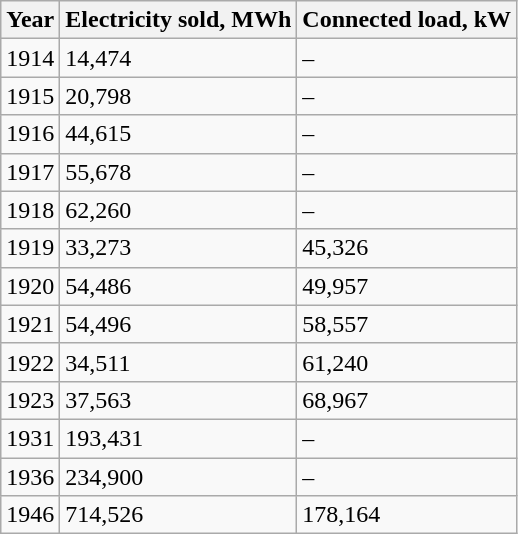<table class="wikitable">
<tr>
<th>Year</th>
<th>Electricity  sold, MWh</th>
<th>Connected load, kW</th>
</tr>
<tr>
<td>1914</td>
<td>14,474</td>
<td>–</td>
</tr>
<tr>
<td>1915</td>
<td>20,798</td>
<td>–</td>
</tr>
<tr>
<td>1916</td>
<td>44,615</td>
<td>–</td>
</tr>
<tr>
<td>1917</td>
<td>55,678</td>
<td>–</td>
</tr>
<tr>
<td>1918</td>
<td>62,260</td>
<td>–</td>
</tr>
<tr>
<td>1919</td>
<td>33,273</td>
<td>45,326</td>
</tr>
<tr>
<td>1920</td>
<td>54,486</td>
<td>49,957</td>
</tr>
<tr>
<td>1921</td>
<td>54,496</td>
<td>58,557</td>
</tr>
<tr>
<td>1922</td>
<td>34,511</td>
<td>61,240</td>
</tr>
<tr>
<td>1923</td>
<td>37,563</td>
<td>68,967</td>
</tr>
<tr>
<td>1931</td>
<td>193,431</td>
<td>–</td>
</tr>
<tr>
<td>1936</td>
<td>234,900</td>
<td>–</td>
</tr>
<tr>
<td>1946</td>
<td>714,526</td>
<td>178,164</td>
</tr>
</table>
